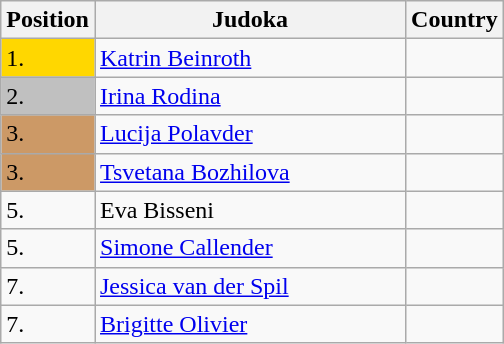<table class=wikitable>
<tr>
<th width=10>Position</th>
<th width=200>Judoka</th>
<th width=10>Country</th>
</tr>
<tr>
<td bgcolor=gold>1.</td>
<td><a href='#'>Katrin Beinroth</a></td>
<td></td>
</tr>
<tr>
<td bgcolor="silver">2.</td>
<td><a href='#'>Irina Rodina</a></td>
<td></td>
</tr>
<tr>
<td bgcolor="CC9966">3.</td>
<td><a href='#'>Lucija Polavder</a></td>
<td></td>
</tr>
<tr>
<td bgcolor="CC9966">3.</td>
<td><a href='#'>Tsvetana Bozhilova</a></td>
<td></td>
</tr>
<tr>
<td>5.</td>
<td>Eva Bisseni</td>
<td></td>
</tr>
<tr>
<td>5.</td>
<td><a href='#'>Simone Callender</a></td>
<td></td>
</tr>
<tr>
<td>7.</td>
<td><a href='#'>Jessica van der Spil</a></td>
<td></td>
</tr>
<tr>
<td>7.</td>
<td><a href='#'>Brigitte Olivier</a></td>
<td></td>
</tr>
</table>
